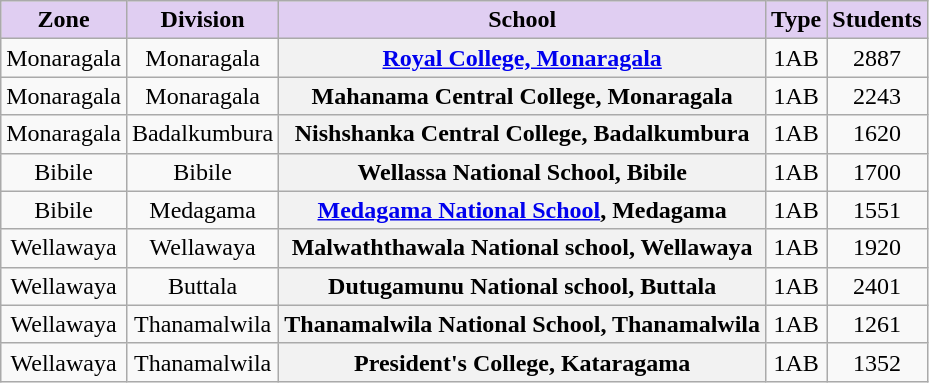<table class="wikitable sortable" style="text-align:center; font-size:100%">
<tr valign=bottom>
<th style="background-color:#E0CEF2;">Zone</th>
<th style="background-color:#E0CEF2;">Division</th>
<th style="background-color:#E0CEF2;">School</th>
<th style="background-color:#E0CEF2;">Type</th>
<th style="background-color:#E0CEF2;">Students</th>
</tr>
<tr>
<td>Monaragala</td>
<td>Monaragala</td>
<th><a href='#'>Royal College, Monaragala</a></th>
<td>1AB</td>
<td>2887</td>
</tr>
<tr>
<td>Monaragala</td>
<td>Monaragala</td>
<th>Mahanama Central College, Monaragala</th>
<td>1AB</td>
<td>2243</td>
</tr>
<tr>
<td>Monaragala</td>
<td>Badalkumbura</td>
<th>Nishshanka Central College, Badalkumbura</th>
<td>1AB</td>
<td>1620</td>
</tr>
<tr>
<td>Bibile</td>
<td>Bibile</td>
<th>Wellassa National School, Bibile</th>
<td>1AB</td>
<td>1700</td>
</tr>
<tr>
<td>Bibile</td>
<td>Medagama</td>
<th><a href='#'>Medagama National School</a>, Medagama</th>
<td>1AB</td>
<td>1551</td>
</tr>
<tr>
<td>Wellawaya</td>
<td>Wellawaya</td>
<th>Malwaththawala National school, Wellawaya</th>
<td>1AB</td>
<td>1920</td>
</tr>
<tr>
<td>Wellawaya</td>
<td>Buttala</td>
<th>Dutugamunu National school, Buttala</th>
<td>1AB</td>
<td>2401</td>
</tr>
<tr>
<td>Wellawaya</td>
<td>Thanamalwila</td>
<th>Thanamalwila National School, Thanamalwila</th>
<td>1AB</td>
<td>1261</td>
</tr>
<tr>
<td>Wellawaya</td>
<td>Thanamalwila</td>
<th>President's College, Kataragama</th>
<td>1AB</td>
<td>1352</td>
</tr>
</table>
